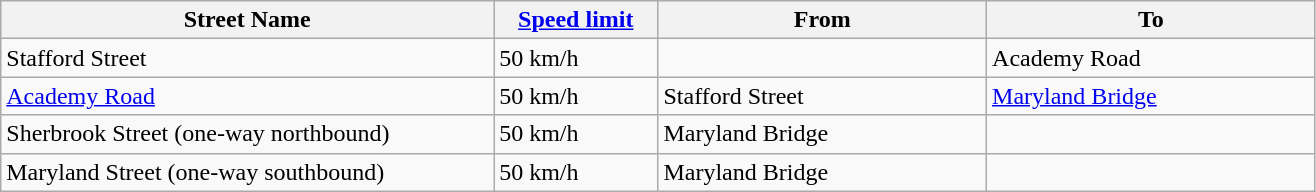<table class="wikitable">
<tr>
<th width="30%">Street Name</th>
<th width="10%"><a href='#'>Speed limit</a></th>
<th width="20%">From</th>
<th width="20%">To</th>
</tr>
<tr>
<td>Stafford Street</td>
<td>50 km/h</td>
<td></td>
<td>Academy Road</td>
</tr>
<tr>
<td><a href='#'>Academy Road</a></td>
<td>50 km/h</td>
<td>Stafford Street</td>
<td><a href='#'>Maryland Bridge</a></td>
</tr>
<tr>
<td>Sherbrook Street (one-way northbound)</td>
<td>50 km/h</td>
<td>Maryland Bridge</td>
<td></td>
</tr>
<tr>
<td>Maryland Street (one-way southbound)</td>
<td>50 km/h</td>
<td>Maryland Bridge</td>
<td></td>
</tr>
</table>
